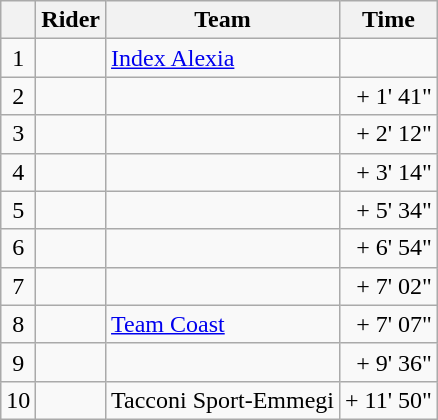<table class="wikitable">
<tr>
<th></th>
<th>Rider</th>
<th>Team</th>
<th>Time</th>
</tr>
<tr>
<td style="text-align:center;">1</td>
<td> </td>
<td><a href='#'>Index Alexia</a></td>
<td style="text-align:right;"></td>
</tr>
<tr>
<td style="text-align:center;">2</td>
<td></td>
<td></td>
<td style="text-align:right;">+ 1' 41"</td>
</tr>
<tr>
<td style="text-align:center;">3</td>
<td></td>
<td></td>
<td style="text-align:right;">+ 2' 12"</td>
</tr>
<tr>
<td style="text-align:center;">4</td>
<td></td>
<td></td>
<td style="text-align:right;">+ 3' 14"</td>
</tr>
<tr>
<td style="text-align:center;">5</td>
<td></td>
<td></td>
<td style="text-align:right;">+ 5' 34"</td>
</tr>
<tr>
<td style="text-align:center;">6</td>
<td></td>
<td></td>
<td style="text-align:right;">+ 6' 54"</td>
</tr>
<tr>
<td style="text-align:center;">7</td>
<td></td>
<td></td>
<td style="text-align:right;">+ 7' 02"</td>
</tr>
<tr>
<td style="text-align:center;">8</td>
<td></td>
<td><a href='#'>Team Coast</a></td>
<td style="text-align:right;">+ 7' 07"</td>
</tr>
<tr>
<td style="text-align:center;">9</td>
<td></td>
<td></td>
<td style="text-align:right;">+ 9' 36"</td>
</tr>
<tr>
<td style="text-align:center;">10</td>
<td></td>
<td>Tacconi Sport-Emmegi</td>
<td style="text-align:right;">+ 11' 50"</td>
</tr>
</table>
